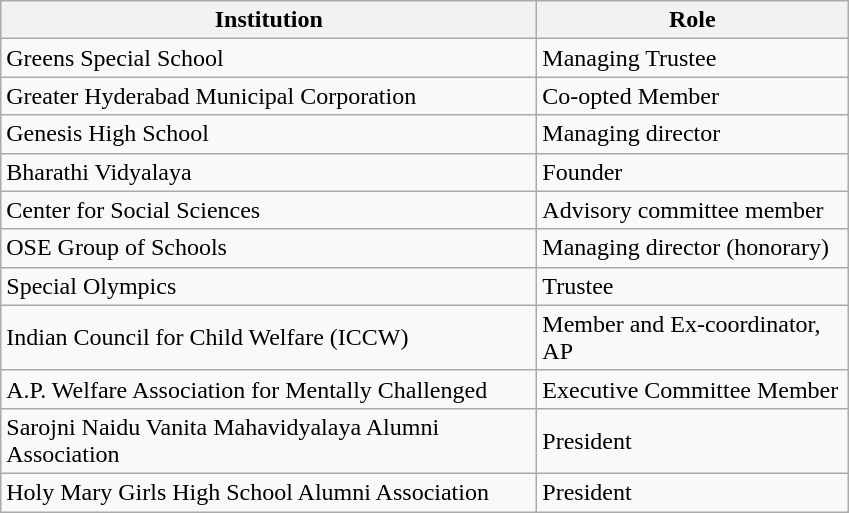<table class="wikitable">
<tr>
<th bgcolor="#DDDDFF" width="350">Institution</th>
<th bgcolor="#DDDDFF" width="200">Role</th>
</tr>
<tr>
<td>Greens Special School</td>
<td>Managing Trustee</td>
</tr>
<tr>
<td>Greater Hyderabad Municipal Corporation</td>
<td>Co-opted Member</td>
</tr>
<tr>
<td>Genesis High School</td>
<td>Managing director</td>
</tr>
<tr>
<td>Bharathi Vidyalaya</td>
<td>Founder</td>
</tr>
<tr>
<td>Center for Social Sciences</td>
<td>Advisory committee member</td>
</tr>
<tr>
<td>OSE Group of Schools</td>
<td>Managing director (honorary)</td>
</tr>
<tr>
<td>Special Olympics</td>
<td>Trustee</td>
</tr>
<tr>
<td>Indian Council for Child Welfare (ICCW)</td>
<td>Member and Ex-coordinator, AP</td>
</tr>
<tr>
<td>A.P. Welfare Association for Mentally Challenged</td>
<td>Executive Committee Member</td>
</tr>
<tr>
<td>Sarojni Naidu Vanita Mahavidyalaya Alumni Association</td>
<td>President</td>
</tr>
<tr>
<td>Holy Mary Girls High School Alumni Association</td>
<td>President</td>
</tr>
</table>
